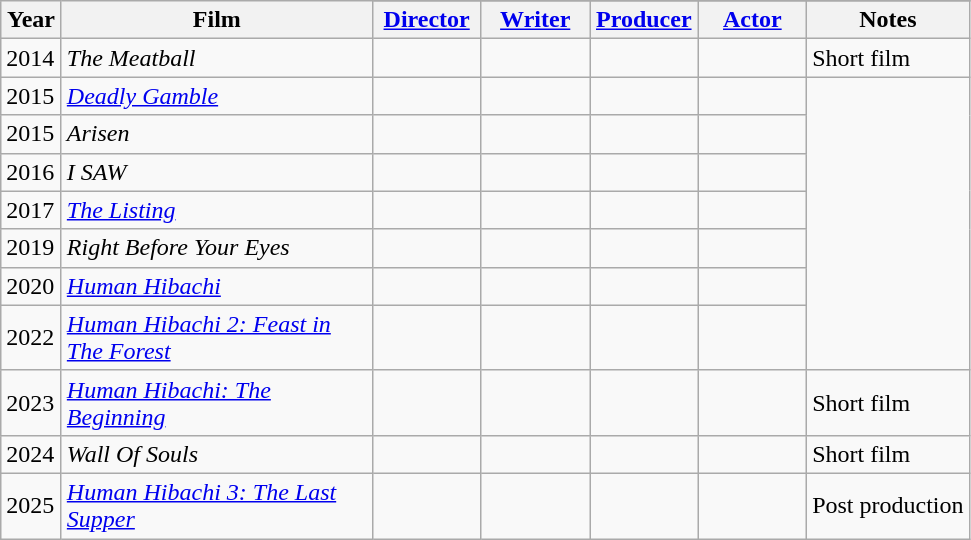<table class="wikitable sortable" style="margin-right: 0;">
<tr>
<th rowspan="2" style="width:33px;">Year</th>
<th rowspan="2" style="width:200px;">Film</th>
</tr>
<tr>
<th style="width:65px;"><a href='#'>Director</a></th>
<th style="width:65px;"><a href='#'>Writer</a></th>
<th style="width:65px;"><a href='#'>Producer</a></th>
<th style="width:65px;"><a href='#'>Actor</a></th>
<th>Notes</th>
</tr>
<tr>
<td>2014</td>
<td><em>The Meatball</em></td>
<td></td>
<td></td>
<td></td>
<td></td>
<td>Short film</td>
</tr>
<tr>
<td>2015</td>
<td><em><a href='#'>Deadly Gamble</a></em></td>
<td></td>
<td></td>
<td></td>
<td></td>
</tr>
<tr>
<td>2015</td>
<td><em>Arisen</em></td>
<td></td>
<td></td>
<td></td>
<td></td>
</tr>
<tr>
<td>2016</td>
<td><em>I SAW</em></td>
<td></td>
<td></td>
<td></td>
<td></td>
</tr>
<tr>
<td>2017</td>
<td><em><a href='#'>The Listing</a></em></td>
<td></td>
<td></td>
<td></td>
<td></td>
</tr>
<tr>
<td>2019</td>
<td><em>Right Before Your Eyes </em></td>
<td></td>
<td></td>
<td></td>
<td></td>
</tr>
<tr>
<td>2020</td>
<td><em><a href='#'>Human Hibachi</a></em></td>
<td></td>
<td></td>
<td></td>
<td></td>
</tr>
<tr>
<td>2022</td>
<td><em><a href='#'>Human Hibachi 2: Feast in The Forest</a></em></td>
<td></td>
<td></td>
<td></td>
<td></td>
</tr>
<tr>
<td>2023</td>
<td><em><a href='#'>Human Hibachi: The Beginning</a></em></td>
<td></td>
<td></td>
<td></td>
<td></td>
<td>Short film</td>
</tr>
<tr>
<td>2024</td>
<td><em>Wall Of Souls</em></td>
<td></td>
<td></td>
<td></td>
<td></td>
<td>Short film</td>
</tr>
<tr>
<td>2025</td>
<td><em><a href='#'>Human Hibachi 3: The Last Supper</a></em></td>
<td></td>
<td></td>
<td></td>
<td></td>
<td>Post production</td>
</tr>
</table>
